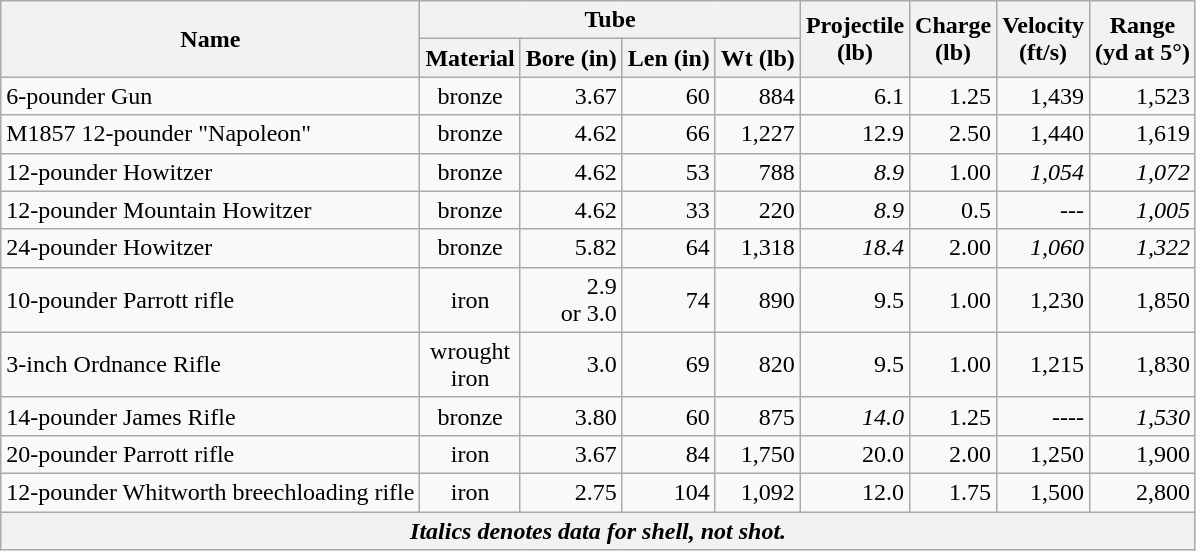<table class="wikitable">
<tr>
<th rowspan=2>Name</th>
<th colspan=4>Tube</th>
<th rowspan=2>Projectile<br>(lb)</th>
<th rowspan=2>Charge<br>(lb)</th>
<th rowspan=2>Velocity<br>(ft/s)</th>
<th rowspan=2>Range<br>(yd at 5°)</th>
</tr>
<tr>
<th>Material</th>
<th>Bore (in)</th>
<th>Len (in)</th>
<th>Wt (lb)</th>
</tr>
<tr>
<td>6-pounder Gun</td>
<td align="center">bronze</td>
<td align="right">3.67</td>
<td align="right">60</td>
<td align="right">884</td>
<td align="right">6.1</td>
<td align="right">1.25</td>
<td align="right">1,439</td>
<td align="right">1,523</td>
</tr>
<tr>
<td>M1857 12-pounder "Napoleon"</td>
<td align="center">bronze</td>
<td align="right">4.62</td>
<td align="right">66</td>
<td align="right">1,227</td>
<td align="right">12.9</td>
<td align="right">2.50</td>
<td align="right">1,440</td>
<td align="right">1,619</td>
</tr>
<tr>
<td>12-pounder Howitzer</td>
<td align="center">bronze</td>
<td align="right">4.62</td>
<td align="right">53</td>
<td align="right">788</td>
<td align="right"><em>8.9</em></td>
<td align="right">1.00</td>
<td align="right"><em>1,054</em></td>
<td align="right"><em>1,072</em></td>
</tr>
<tr>
<td>12-pounder Mountain Howitzer</td>
<td align="center">bronze</td>
<td align="right">4.62</td>
<td align="right">33</td>
<td align="right">220</td>
<td align="right"><em>8.9</em></td>
<td align="right">0.5</td>
<td align="right">---</td>
<td align="right"><em>1,005</em></td>
</tr>
<tr>
<td>24-pounder Howitzer</td>
<td align="center">bronze</td>
<td align="right">5.82</td>
<td align="right">64</td>
<td align="right">1,318</td>
<td align="right"><em>18.4</em></td>
<td align="right">2.00</td>
<td align="right"><em>1,060</em></td>
<td align="right"><em>1,322</em></td>
</tr>
<tr>
<td>10-pounder Parrott rifle</td>
<td align="center">iron</td>
<td align="right">2.9<br>or 3.0</td>
<td align="right">74</td>
<td align="right">890</td>
<td align="right">9.5</td>
<td align="right">1.00</td>
<td align="right">1,230</td>
<td align="right">1,850</td>
</tr>
<tr>
<td>3-inch Ordnance Rifle</td>
<td align="center">wrought<br>iron</td>
<td align="right">3.0</td>
<td align="right">69</td>
<td align="right">820</td>
<td align="right">9.5</td>
<td align="right">1.00</td>
<td align="right">1,215</td>
<td align="right">1,830</td>
</tr>
<tr>
<td>14-pounder James Rifle</td>
<td align="center">bronze</td>
<td align="right">3.80</td>
<td align="right">60</td>
<td align="right">875</td>
<td align="right"><em>14.0</em></td>
<td align="right">1.25</td>
<td align="right">----</td>
<td align="right"><em>1,530</em></td>
</tr>
<tr>
<td>20-pounder Parrott rifle</td>
<td align="center">iron</td>
<td align="right">3.67</td>
<td align="right">84</td>
<td align="right">1,750</td>
<td align="right">20.0</td>
<td align="right">2.00</td>
<td align="right">1,250</td>
<td align="right">1,900</td>
</tr>
<tr>
<td>12-pounder Whitworth breechloading rifle</td>
<td align="center">iron</td>
<td align="right">2.75</td>
<td align="right">104</td>
<td align="right">1,092</td>
<td align="right">12.0</td>
<td align="right">1.75</td>
<td align="right">1,500</td>
<td align="right">2,800</td>
</tr>
<tr>
<th colspan=9><em>Italics denotes data for shell, not shot.</em></th>
</tr>
</table>
